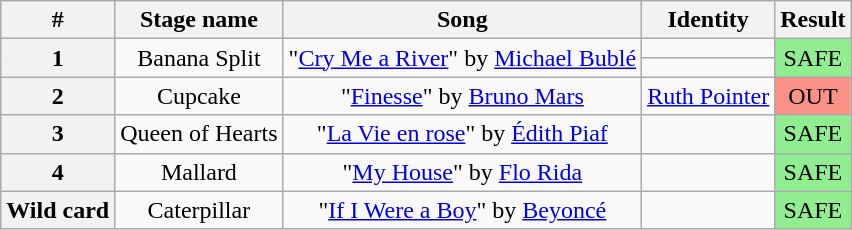<table class="wikitable plainrowheaders" style="text-align: center;">
<tr>
<th>#</th>
<th>Stage name</th>
<th>Song</th>
<th>Identity</th>
<th>Result</th>
</tr>
<tr>
<th rowspan=2>1</th>
<td rowspan=2>Banana Split</td>
<td rowspan=2>"<a href='#'>Cry Me a River</a>" by <a href='#'>Michael Bublé</a></td>
<td></td>
<td rowspan=2 bgcolor=lightgreen>SAFE</td>
</tr>
<tr>
<td></td>
</tr>
<tr>
<th>2</th>
<td>Cupcake</td>
<td>"<a href='#'>Finesse</a>" by <a href='#'>Bruno Mars</a></td>
<td><a href='#'>Ruth Pointer</a></td>
<td bgcolor=#F99185>OUT</td>
</tr>
<tr>
<th>3</th>
<td>Queen of Hearts</td>
<td>"<a href='#'>La Vie en rose</a>" by <a href='#'>Édith Piaf</a></td>
<td></td>
<td bgcolor=lightgreen>SAFE</td>
</tr>
<tr>
<th>4</th>
<td>Mallard</td>
<td>"<a href='#'>My House</a>" by <a href='#'>Flo Rida</a></td>
<td></td>
<td bgcolor=lightgreen>SAFE</td>
</tr>
<tr>
<th>Wild card</th>
<td>Caterpillar</td>
<td>"<a href='#'>If I Were a Boy</a>" by <a href='#'>Beyoncé</a></td>
<td></td>
<td bgcolor=lightgreen>SAFE</td>
</tr>
</table>
